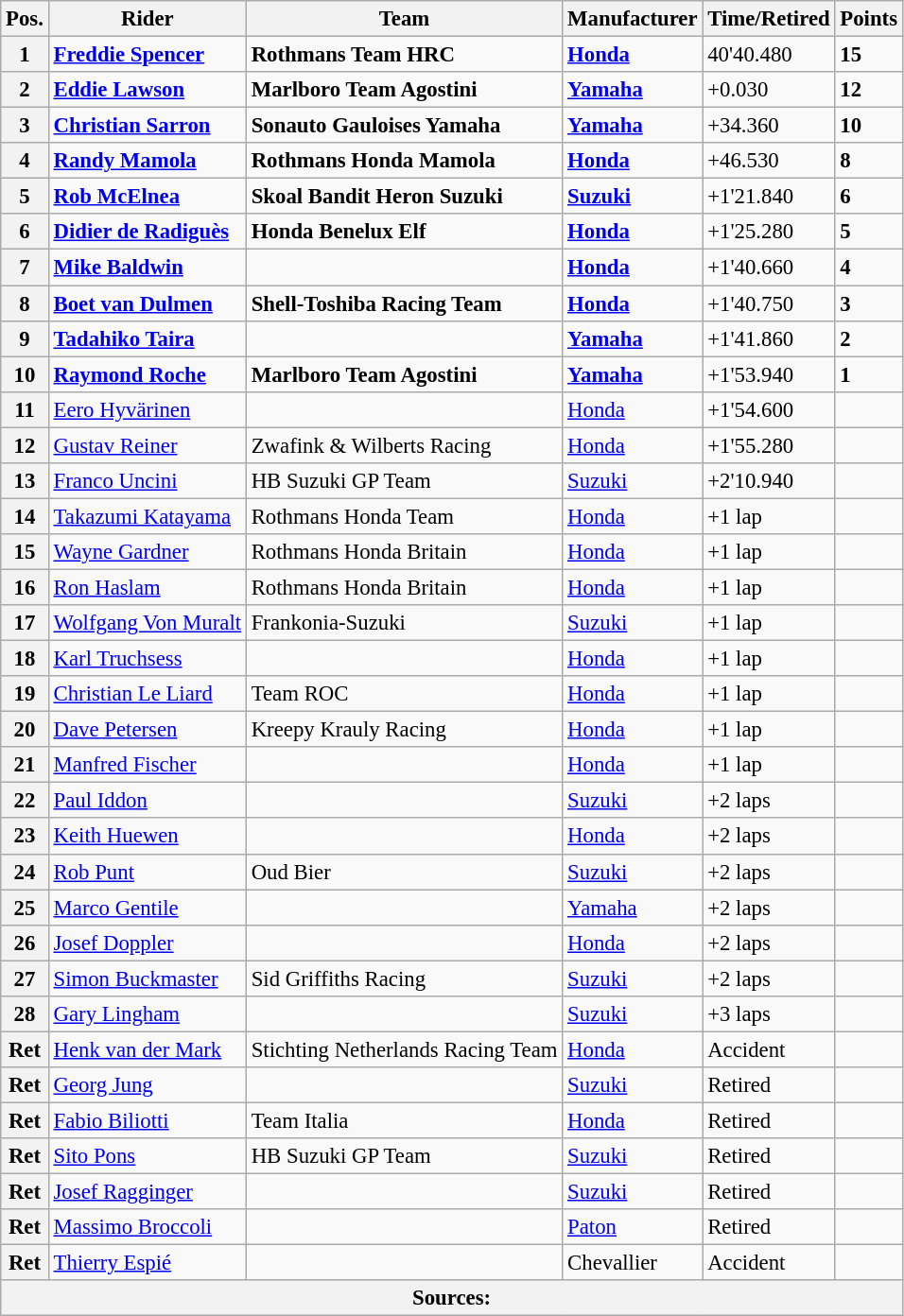<table class="wikitable" style="font-size: 95%;">
<tr>
<th>Pos.</th>
<th>Rider</th>
<th>Team</th>
<th>Manufacturer</th>
<th>Time/Retired</th>
<th>Points</th>
</tr>
<tr>
<th>1</th>
<td> <strong><a href='#'>Freddie Spencer</a></strong></td>
<td><strong>Rothmans Team HRC</strong></td>
<td><strong><a href='#'>Honda</a></strong></td>
<td>40'40.480</td>
<td><strong>15</strong></td>
</tr>
<tr>
<th>2</th>
<td> <strong><a href='#'>Eddie Lawson</a></strong></td>
<td><strong>Marlboro Team Agostini</strong></td>
<td><strong><a href='#'>Yamaha</a></strong></td>
<td>+0.030</td>
<td><strong>12</strong></td>
</tr>
<tr>
<th>3</th>
<td> <strong><a href='#'>Christian Sarron</a></strong></td>
<td><strong>Sonauto Gauloises Yamaha</strong></td>
<td><strong><a href='#'>Yamaha</a></strong></td>
<td>+34.360</td>
<td><strong>10</strong></td>
</tr>
<tr>
<th>4</th>
<td> <strong><a href='#'>Randy Mamola</a></strong></td>
<td><strong>Rothmans Honda Mamola</strong></td>
<td><strong><a href='#'>Honda</a></strong></td>
<td>+46.530</td>
<td><strong>8</strong></td>
</tr>
<tr>
<th>5</th>
<td> <strong><a href='#'>Rob McElnea</a></strong></td>
<td><strong>Skoal Bandit Heron Suzuki</strong></td>
<td><strong><a href='#'>Suzuki</a></strong></td>
<td>+1'21.840</td>
<td><strong>6</strong></td>
</tr>
<tr>
<th>6</th>
<td> <strong><a href='#'>Didier de Radiguès</a></strong></td>
<td><strong>Honda Benelux Elf</strong></td>
<td><strong><a href='#'>Honda</a></strong></td>
<td>+1'25.280</td>
<td><strong>5</strong></td>
</tr>
<tr>
<th>7</th>
<td> <strong><a href='#'>Mike Baldwin</a></strong></td>
<td></td>
<td><strong><a href='#'>Honda</a></strong></td>
<td>+1'40.660</td>
<td><strong>4</strong></td>
</tr>
<tr>
<th>8</th>
<td> <strong><a href='#'>Boet van Dulmen</a></strong></td>
<td><strong>Shell-Toshiba Racing Team</strong></td>
<td><strong><a href='#'>Honda</a></strong></td>
<td>+1'40.750</td>
<td><strong>3</strong></td>
</tr>
<tr>
<th>9</th>
<td> <strong><a href='#'>Tadahiko Taira</a></strong></td>
<td></td>
<td><strong><a href='#'>Yamaha</a></strong></td>
<td>+1'41.860</td>
<td><strong>2</strong></td>
</tr>
<tr>
<th>10</th>
<td> <strong><a href='#'>Raymond Roche</a></strong></td>
<td><strong>Marlboro Team Agostini</strong></td>
<td><strong><a href='#'>Yamaha</a></strong></td>
<td>+1'53.940</td>
<td><strong>1</strong></td>
</tr>
<tr>
<th>11</th>
<td> <a href='#'>Eero Hyvärinen</a></td>
<td></td>
<td><a href='#'>Honda</a></td>
<td>+1'54.600</td>
<td></td>
</tr>
<tr>
<th>12</th>
<td> <a href='#'>Gustav Reiner</a></td>
<td>Zwafink & Wilberts Racing</td>
<td><a href='#'>Honda</a></td>
<td>+1'55.280</td>
<td></td>
</tr>
<tr>
<th>13</th>
<td> <a href='#'>Franco Uncini</a></td>
<td>HB Suzuki GP Team</td>
<td><a href='#'>Suzuki</a></td>
<td>+2'10.940</td>
<td></td>
</tr>
<tr>
<th>14</th>
<td> <a href='#'>Takazumi Katayama</a></td>
<td>Rothmans Honda Team</td>
<td><a href='#'>Honda</a></td>
<td>+1 lap</td>
<td></td>
</tr>
<tr>
<th>15</th>
<td> <a href='#'>Wayne Gardner</a></td>
<td>Rothmans Honda Britain</td>
<td><a href='#'>Honda</a></td>
<td>+1 lap</td>
<td></td>
</tr>
<tr>
<th>16</th>
<td> <a href='#'>Ron Haslam</a></td>
<td>Rothmans Honda Britain</td>
<td><a href='#'>Honda</a></td>
<td>+1 lap</td>
<td></td>
</tr>
<tr>
<th>17</th>
<td> <a href='#'>Wolfgang Von Muralt</a></td>
<td>Frankonia-Suzuki</td>
<td><a href='#'>Suzuki</a></td>
<td>+1 lap</td>
<td></td>
</tr>
<tr>
<th>18</th>
<td> <a href='#'>Karl Truchsess</a></td>
<td></td>
<td><a href='#'>Honda</a></td>
<td>+1 lap</td>
<td></td>
</tr>
<tr>
<th>19</th>
<td> <a href='#'>Christian Le Liard</a></td>
<td>Team ROC</td>
<td><a href='#'>Honda</a></td>
<td>+1 lap</td>
<td></td>
</tr>
<tr>
<th>20</th>
<td> <a href='#'>Dave Petersen</a></td>
<td>Kreepy Krauly Racing</td>
<td><a href='#'>Honda</a></td>
<td>+1 lap</td>
<td></td>
</tr>
<tr>
<th>21</th>
<td> <a href='#'>Manfred Fischer</a></td>
<td></td>
<td><a href='#'>Honda</a></td>
<td>+1 lap</td>
<td></td>
</tr>
<tr>
<th>22</th>
<td> <a href='#'>Paul Iddon</a></td>
<td></td>
<td><a href='#'>Suzuki</a></td>
<td>+2 laps</td>
<td></td>
</tr>
<tr>
<th>23</th>
<td> <a href='#'>Keith Huewen</a></td>
<td></td>
<td><a href='#'>Honda</a></td>
<td>+2 laps</td>
<td></td>
</tr>
<tr>
<th>24</th>
<td> <a href='#'>Rob Punt</a></td>
<td>Oud Bier</td>
<td><a href='#'>Suzuki</a></td>
<td>+2 laps</td>
<td></td>
</tr>
<tr>
<th>25</th>
<td> <a href='#'>Marco Gentile</a></td>
<td></td>
<td><a href='#'>Yamaha</a></td>
<td>+2 laps</td>
<td></td>
</tr>
<tr>
<th>26</th>
<td> <a href='#'>Josef Doppler</a></td>
<td></td>
<td><a href='#'>Honda</a></td>
<td>+2 laps</td>
<td></td>
</tr>
<tr>
<th>27</th>
<td> <a href='#'>Simon Buckmaster</a></td>
<td>Sid Griffiths Racing</td>
<td><a href='#'>Suzuki</a></td>
<td>+2 laps</td>
<td></td>
</tr>
<tr>
<th>28</th>
<td> <a href='#'>Gary Lingham</a></td>
<td></td>
<td><a href='#'>Suzuki</a></td>
<td>+3 laps</td>
<td></td>
</tr>
<tr>
<th>Ret</th>
<td> <a href='#'>Henk van der Mark</a></td>
<td>Stichting Netherlands Racing Team</td>
<td><a href='#'>Honda</a></td>
<td>Accident</td>
<td></td>
</tr>
<tr>
<th>Ret</th>
<td> <a href='#'>Georg Jung</a></td>
<td></td>
<td><a href='#'>Suzuki</a></td>
<td>Retired</td>
<td></td>
</tr>
<tr>
<th>Ret</th>
<td> <a href='#'>Fabio Biliotti</a></td>
<td>Team Italia</td>
<td><a href='#'>Honda</a></td>
<td>Retired</td>
<td></td>
</tr>
<tr>
<th>Ret</th>
<td> <a href='#'>Sito Pons</a></td>
<td>HB Suzuki GP Team</td>
<td><a href='#'>Suzuki</a></td>
<td>Retired</td>
<td></td>
</tr>
<tr>
<th>Ret</th>
<td> <a href='#'>Josef Ragginger</a></td>
<td></td>
<td><a href='#'>Suzuki</a></td>
<td>Retired</td>
<td></td>
</tr>
<tr>
<th>Ret</th>
<td> <a href='#'>Massimo Broccoli</a></td>
<td></td>
<td><a href='#'>Paton</a></td>
<td>Retired</td>
<td></td>
</tr>
<tr>
<th>Ret</th>
<td> <a href='#'>Thierry Espié</a></td>
<td></td>
<td>Chevallier</td>
<td>Accident</td>
<td></td>
</tr>
<tr>
<th colspan=8>Sources: </th>
</tr>
</table>
